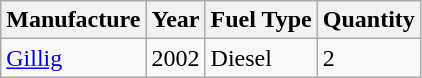<table class="wikitable">
<tr>
<th>Manufacture</th>
<th>Year</th>
<th>Fuel Type</th>
<th>Quantity</th>
</tr>
<tr>
<td><a href='#'>Gillig</a></td>
<td>2002</td>
<td>Diesel</td>
<td>2</td>
</tr>
</table>
